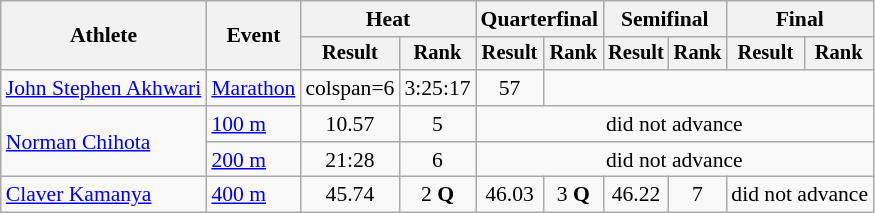<table class="wikitable" style="font-size:90%">
<tr>
<th rowspan="2">Athlete</th>
<th rowspan="2">Event</th>
<th colspan="2">Heat</th>
<th colspan="2">Quarterfinal</th>
<th colspan="2">Semifinal</th>
<th colspan="2">Final</th>
</tr>
<tr style="font-size:95%">
<th>Result</th>
<th>Rank</th>
<th>Result</th>
<th>Rank</th>
<th>Result</th>
<th>Rank</th>
<th>Result</th>
<th>Rank</th>
</tr>
<tr align=center>
<td align=left><a href='#'>John Stephen Akhwari</a></td>
<td align=left><a href='#'>Marathon</a></td>
<td>colspan=6 </td>
<td>3:25:17</td>
<td>57</td>
</tr>
<tr align=center>
<td align=left rowspan=2><a href='#'>Norman Chihota</a></td>
<td align=left><a href='#'>100 m</a></td>
<td>10.57</td>
<td>5</td>
<td colspan=6>did not advance</td>
</tr>
<tr align=center>
<td align=left><a href='#'>200 m</a></td>
<td>21:28</td>
<td>6</td>
<td colspan=6>did not advance</td>
</tr>
<tr align=center>
<td align=left><a href='#'>Claver Kamanya</a></td>
<td align=left><a href='#'>400 m</a></td>
<td>45.74</td>
<td>2 <strong>Q</strong></td>
<td>46.03</td>
<td>3 <strong>Q</strong></td>
<td>46.22</td>
<td>7</td>
<td colspan=2>did not advance</td>
</tr>
</table>
